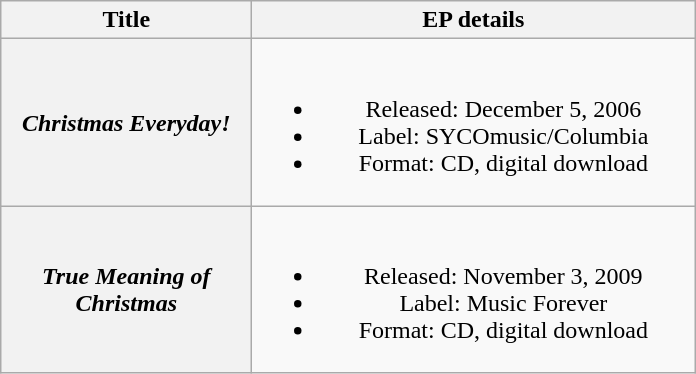<table class="wikitable plainrowheaders" style="text-align:center;">
<tr>
<th scope="col" style="width:10em;">Title</th>
<th scope="col" style="width:18em;">EP details</th>
</tr>
<tr>
<th scope="row"><em>Christmas Everyday!</em></th>
<td><br><ul><li>Released: December 5, 2006</li><li>Label: SYCOmusic/Columbia</li><li>Format: CD, digital download</li></ul></td>
</tr>
<tr>
<th scope="row"><em>True Meaning of Christmas</em></th>
<td><br><ul><li>Released: November 3, 2009</li><li>Label: Music Forever</li><li>Format: CD, digital download</li></ul></td>
</tr>
</table>
